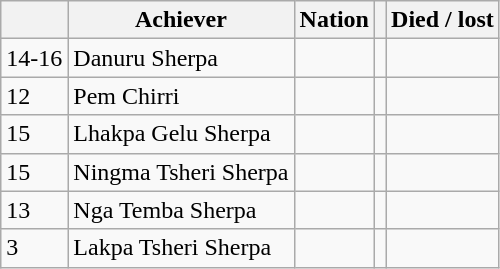<table class="wikitable sortable">
<tr>
<th></th>
<th>Achiever</th>
<th>Nation</th>
<th></th>
<th>Died / lost</th>
</tr>
<tr>
<td>14-16</td>
<td>Danuru Sherpa</td>
<td></td>
<td></td>
<td></td>
</tr>
<tr>
<td>12</td>
<td>Pem Chirri</td>
<td></td>
<td></td>
<td></td>
</tr>
<tr>
<td>15</td>
<td>Lhakpa Gelu Sherpa</td>
<td></td>
<td></td>
<td></td>
</tr>
<tr>
<td>15</td>
<td>Ningma Tsheri Sherpa</td>
<td></td>
<td></td>
<td></td>
</tr>
<tr>
<td>13</td>
<td>Nga Temba Sherpa</td>
<td></td>
<td></td>
<td></td>
</tr>
<tr>
<td>3</td>
<td>Lakpa Tsheri Sherpa</td>
<td></td>
<td></td>
<td></td>
</tr>
</table>
